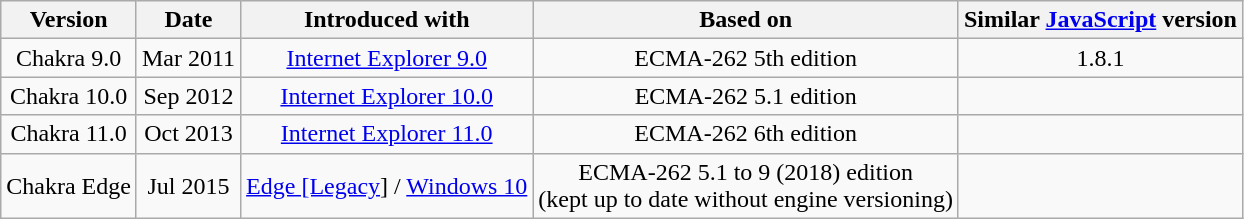<table class="wikitable" style="text-align: center;">
<tr>
<th>Version</th>
<th>Date</th>
<th>Introduced with</th>
<th>Based on</th>
<th>Similar <a href='#'>JavaScript</a> version</th>
</tr>
<tr>
<td>Chakra 9.0</td>
<td>Mar 2011</td>
<td><a href='#'>Internet Explorer 9.0</a></td>
<td>ECMA-262 5th edition</td>
<td>1.8.1</td>
</tr>
<tr>
<td>Chakra 10.0</td>
<td>Sep 2012</td>
<td><a href='#'>Internet Explorer 10.0</a></td>
<td>ECMA-262 5.1 edition</td>
<td></td>
</tr>
<tr>
<td>Chakra 11.0</td>
<td>Oct 2013</td>
<td><a href='#'>Internet Explorer 11.0</a></td>
<td>ECMA-262 6th edition</td>
<td></td>
</tr>
<tr>
<td>Chakra Edge</td>
<td>Jul 2015</td>
<td><a href='#'>Edge [Legacy</a>] / <a href='#'>Windows 10</a></td>
<td>ECMA-262 5.1 to 9 (2018) edition<br>(kept up to date without engine versioning)</td>
<td></td>
</tr>
</table>
